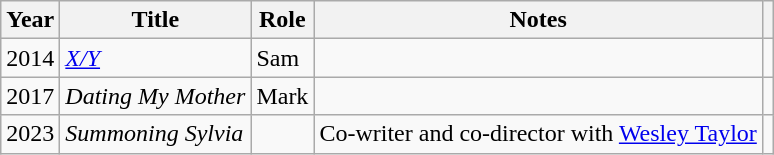<table class="wikitable">
<tr>
<th>Year</th>
<th>Title</th>
<th>Role</th>
<th>Notes</th>
<th></th>
</tr>
<tr>
<td>2014</td>
<td><em><a href='#'>X/Y</a></em></td>
<td>Sam</td>
<td></td>
<td></td>
</tr>
<tr>
<td>2017</td>
<td><em>Dating My Mother</em></td>
<td>Mark</td>
<td></td>
<td></td>
</tr>
<tr>
<td>2023</td>
<td><em>Summoning Sylvia</em></td>
<td></td>
<td>Co-writer and co-director with <a href='#'>Wesley Taylor</a></td>
<td></td>
</tr>
</table>
